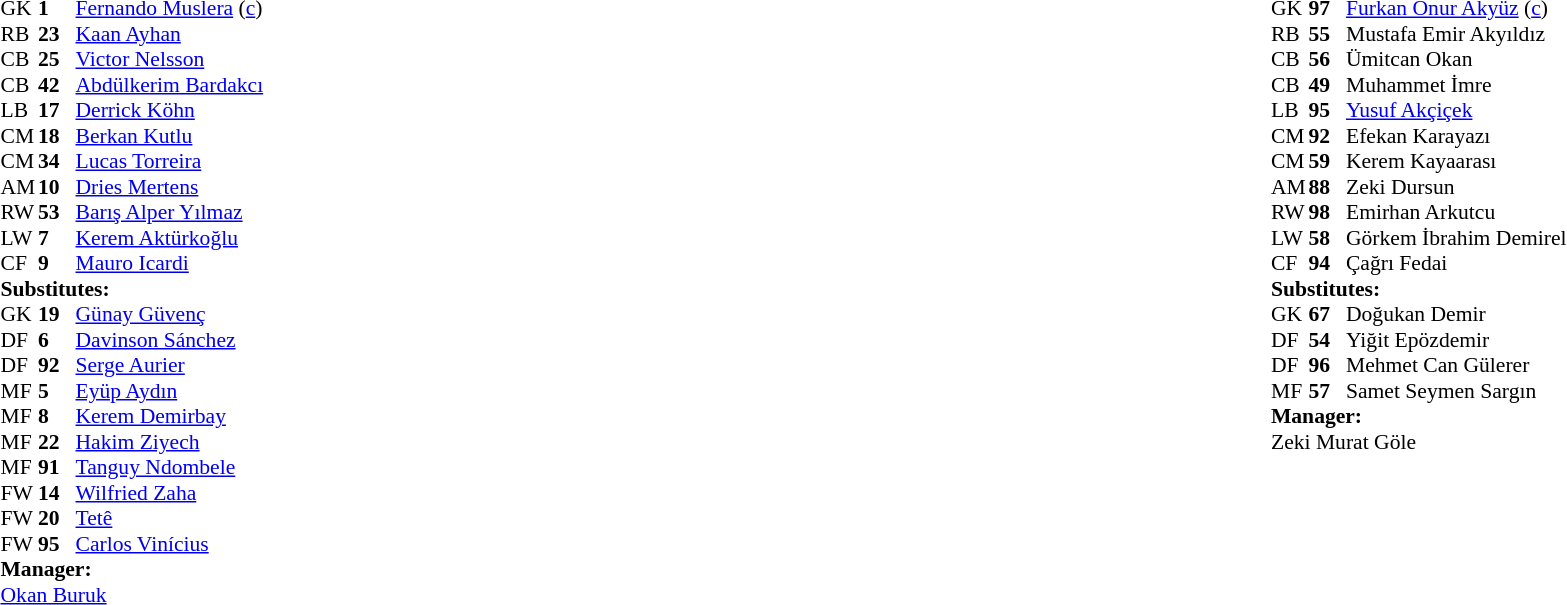<table width="100%">
<tr>
<td valign="top" width="50%"><br><table style="font-size: 90%" cellspacing="0" cellpadding="0">
<tr>
<td colspan="4"></td>
</tr>
<tr>
<th width=25></th>
<th width=25></th>
</tr>
<tr>
<td>GK</td>
<td><strong>1</strong></td>
<td> <a href='#'>Fernando Muslera</a> (<a href='#'>c</a>)</td>
</tr>
<tr>
<td>RB</td>
<td><strong>23</strong></td>
<td> <a href='#'>Kaan Ayhan</a></td>
</tr>
<tr>
<td>CB</td>
<td><strong>25</strong></td>
<td> <a href='#'>Victor Nelsson</a></td>
</tr>
<tr>
<td>CB</td>
<td><strong>42</strong></td>
<td> <a href='#'>Abdülkerim Bardakcı</a></td>
</tr>
<tr>
<td>LB</td>
<td><strong>17</strong></td>
<td> <a href='#'>Derrick Köhn</a></td>
</tr>
<tr>
<td>CM</td>
<td><strong>18</strong></td>
<td> <a href='#'>Berkan Kutlu</a></td>
</tr>
<tr>
<td>CM</td>
<td><strong>34</strong></td>
<td> <a href='#'>Lucas Torreira</a></td>
</tr>
<tr>
<td>AM</td>
<td><strong>10</strong></td>
<td> <a href='#'>Dries Mertens</a></td>
</tr>
<tr>
<td>RW</td>
<td><strong>53</strong></td>
<td> <a href='#'>Barış Alper Yılmaz</a></td>
</tr>
<tr>
<td>LW</td>
<td><strong>7</strong></td>
<td> <a href='#'>Kerem Aktürkoğlu</a></td>
</tr>
<tr>
<td>CF</td>
<td><strong>9</strong></td>
<td> <a href='#'>Mauro Icardi</a></td>
</tr>
<tr>
<td colspan=3><strong>Substitutes:</strong></td>
</tr>
<tr>
<td>GK</td>
<td><strong>19</strong></td>
<td> <a href='#'>Günay Güvenç</a></td>
</tr>
<tr>
<td>DF</td>
<td><strong>6</strong></td>
<td> <a href='#'>Davinson Sánchez</a></td>
</tr>
<tr>
<td>DF</td>
<td><strong>92</strong></td>
<td> <a href='#'>Serge Aurier</a></td>
</tr>
<tr>
<td>MF</td>
<td><strong>5</strong></td>
<td> <a href='#'>Eyüp Aydın</a></td>
</tr>
<tr>
<td>MF</td>
<td><strong>8</strong></td>
<td> <a href='#'>Kerem Demirbay</a></td>
</tr>
<tr>
<td>MF</td>
<td><strong>22</strong></td>
<td> <a href='#'>Hakim Ziyech</a></td>
</tr>
<tr>
<td>MF</td>
<td><strong>91</strong></td>
<td> <a href='#'>Tanguy Ndombele</a></td>
</tr>
<tr>
<td>FW</td>
<td><strong>14</strong></td>
<td> <a href='#'>Wilfried Zaha</a></td>
</tr>
<tr>
<td>FW</td>
<td><strong>20</strong></td>
<td> <a href='#'>Tetê</a></td>
</tr>
<tr>
<td>FW</td>
<td><strong>95</strong></td>
<td> <a href='#'>Carlos Vinícius</a></td>
</tr>
<tr>
<td colspan=3><strong>Manager:</strong></td>
</tr>
<tr>
<td colspan=4> <a href='#'>Okan Buruk</a></td>
</tr>
</table>
</td>
<td valign="top"></td>
<td valign="top" width="50%"><br><table style="font-size: 90%" cellspacing="0" cellpadding="0" align=center>
<tr>
<td colspan="4"></td>
</tr>
<tr>
<th width=25></th>
<th width=25></th>
</tr>
<tr>
<td>GK</td>
<td><strong>97</strong></td>
<td> <a href='#'>Furkan Onur Akyüz</a> (<a href='#'>c</a>)</td>
</tr>
<tr>
<td>RB</td>
<td><strong>55</strong></td>
<td> Mustafa Emir Akyıldız</td>
</tr>
<tr>
<td>CB</td>
<td><strong>56</strong></td>
<td> Ümitcan Okan</td>
</tr>
<tr>
<td>CB</td>
<td><strong>49</strong></td>
<td> Muhammet İmre</td>
</tr>
<tr>
<td>LB</td>
<td><strong>95</strong></td>
<td> <a href='#'>Yusuf Akçiçek</a></td>
</tr>
<tr>
<td>CM</td>
<td><strong>92</strong></td>
<td> Efekan Karayazı</td>
</tr>
<tr>
<td>CM</td>
<td><strong>59</strong></td>
<td> Kerem Kayaarası</td>
</tr>
<tr>
<td>AM</td>
<td><strong>88</strong></td>
<td> Zeki Dursun</td>
</tr>
<tr>
<td>RW</td>
<td><strong>98</strong></td>
<td> Emirhan Arkutcu</td>
</tr>
<tr>
<td>LW</td>
<td><strong>58</strong></td>
<td> Görkem İbrahim Demirel</td>
</tr>
<tr>
<td>CF</td>
<td><strong>94</strong></td>
<td> Çağrı Fedai</td>
</tr>
<tr>
<td colspan=3><strong>Substitutes:</strong></td>
</tr>
<tr>
<td>GK</td>
<td><strong>67</strong></td>
<td> Doğukan Demir</td>
</tr>
<tr>
<td>DF</td>
<td><strong>54</strong></td>
<td> Yiğit Epözdemir</td>
</tr>
<tr>
<td>DF</td>
<td><strong>96</strong></td>
<td> Mehmet Can Gülerer</td>
</tr>
<tr>
<td>MF</td>
<td><strong>57</strong></td>
<td> Samet Seymen Sargın</td>
</tr>
<tr>
<td colspan=3><strong>Manager:</strong></td>
</tr>
<tr>
<td colspan=4> Zeki Murat Göle</td>
</tr>
</table>
</td>
</tr>
</table>
